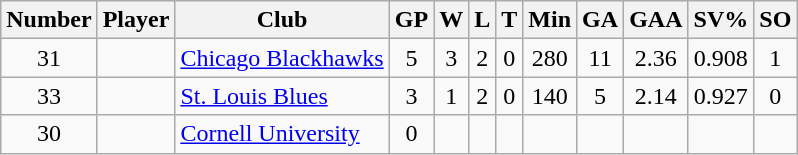<table class="wikitable sortable" style="text-align:center; padding:4px; border-spacing=0;">
<tr>
<th>Number</th>
<th>Player</th>
<th>Club</th>
<th>GP</th>
<th>W</th>
<th>L</th>
<th>T</th>
<th>Min</th>
<th>GA</th>
<th>GAA</th>
<th>SV%</th>
<th>SO</th>
</tr>
<tr>
<td>31</td>
<td align=left></td>
<td align=left><a href='#'>Chicago Blackhawks</a></td>
<td>5</td>
<td>3</td>
<td>2</td>
<td>0</td>
<td>280</td>
<td>11</td>
<td>2.36</td>
<td>0.908</td>
<td>1</td>
</tr>
<tr>
<td>33</td>
<td align=left></td>
<td align=left><a href='#'>St. Louis Blues</a></td>
<td>3</td>
<td>1</td>
<td>2</td>
<td>0</td>
<td>140</td>
<td>5</td>
<td>2.14</td>
<td>0.927</td>
<td>0</td>
</tr>
<tr>
<td>30</td>
<td align=left></td>
<td align=left><a href='#'>Cornell University</a></td>
<td>0</td>
<td></td>
<td></td>
<td></td>
<td></td>
<td></td>
<td></td>
<td></td>
<td></td>
</tr>
</table>
